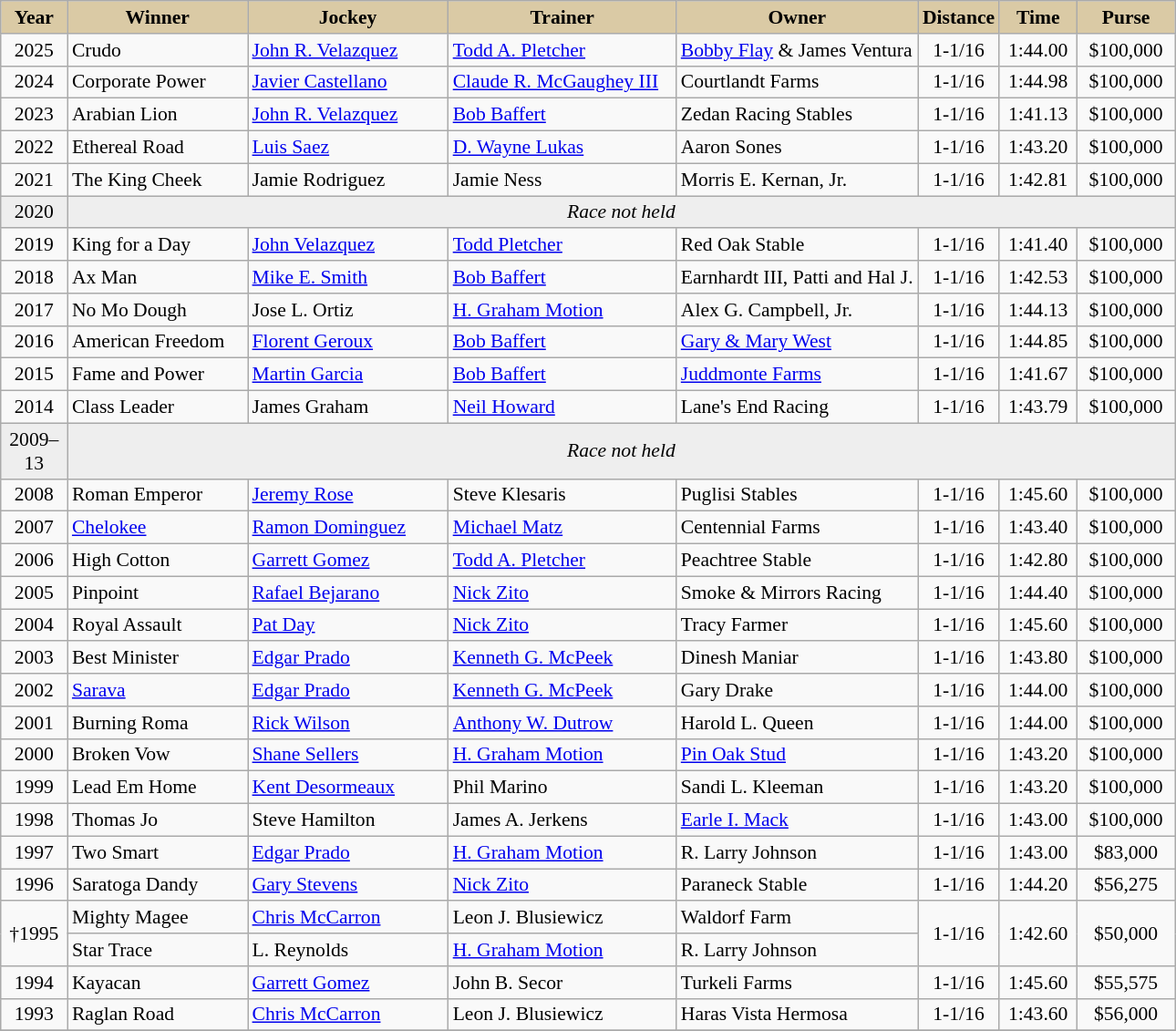<table class="wikitable sortable" style="font-size:90%">
<tr>
<th style="background-color:#DACAA5; width:42px">Year<br></th>
<th style="background-color:#DACAA5; width:125px">Winner<br></th>
<th style="background-color:#DACAA5; width:140px">Jockey<br></th>
<th style="background-color:#DACAA5; width:160px">Trainer<br></th>
<th style="background-color:#DACAA5; width:170px">Owner<br></th>
<th style="background-color:#DACAA5; width:45px">Distance<br></th>
<th style="background-color:#DACAA5; width:50px">Time</th>
<th style="background-color:#DACAA5; width:65px">Purse<br></th>
</tr>
<tr>
<td align="center">2025</td>
<td>Crudo</td>
<td><a href='#'>John R. Velazquez</a></td>
<td><a href='#'>Todd A. Pletcher</a></td>
<td><a href='#'>Bobby Flay</a> & James Ventura</td>
<td align="center">1-1/16</td>
<td align="center">1:44.00</td>
<td align="center">$100,000</td>
</tr>
<tr>
<td align="center">2024</td>
<td>Corporate Power</td>
<td><a href='#'>Javier Castellano</a></td>
<td><a href='#'>Claude R. McGaughey III</a></td>
<td>Courtlandt Farms</td>
<td align="center">1-1/16</td>
<td align="center">1:44.98</td>
<td align="center">$100,000</td>
</tr>
<tr>
<td align="center">2023</td>
<td>Arabian Lion</td>
<td><a href='#'>John R. Velazquez</a></td>
<td><a href='#'>Bob Baffert</a></td>
<td>Zedan Racing Stables</td>
<td align="center">1-1/16</td>
<td align="center">1:41.13</td>
<td align="center">$100,000</td>
</tr>
<tr>
<td align="center">2022</td>
<td>Ethereal Road</td>
<td><a href='#'>Luis Saez</a></td>
<td><a href='#'>D. Wayne Lukas</a></td>
<td>Aaron Sones</td>
<td align="center">1-1/16</td>
<td align="center">1:43.20</td>
<td align="center">$100,000</td>
</tr>
<tr>
<td align="center">2021</td>
<td>The King Cheek</td>
<td>Jamie Rodriguez</td>
<td>Jamie Ness</td>
<td>Morris E. Kernan, Jr.</td>
<td align="center">1-1/16</td>
<td align="center">1:42.81</td>
<td align="center">$100,000</td>
</tr>
<tr bgcolor="#eeeeee">
<td align="center">2020</td>
<td colspan="7" align="center"><em>Race not held</em></td>
</tr>
<tr>
<td align="center">2019</td>
<td>King for a Day</td>
<td><a href='#'>John Velazquez</a></td>
<td><a href='#'>Todd Pletcher</a></td>
<td>Red Oak Stable</td>
<td align="center">1-1/16</td>
<td align="center">1:41.40</td>
<td align="center">$100,000</td>
</tr>
<tr>
<td align="center">2018</td>
<td>Ax Man</td>
<td><a href='#'>Mike E. Smith</a></td>
<td><a href='#'>Bob Baffert</a></td>
<td>Earnhardt III, Patti and Hal J.</td>
<td align="center">1-1/16</td>
<td align="center">1:42.53</td>
<td align="center">$100,000</td>
</tr>
<tr>
<td align="center">2017</td>
<td>No Mo Dough</td>
<td>Jose L. Ortiz</td>
<td><a href='#'>H. Graham Motion</a></td>
<td>Alex G. Campbell, Jr.</td>
<td align="center">1-1/16</td>
<td align="center">1:44.13</td>
<td align="center">$100,000</td>
</tr>
<tr>
<td align="center">2016</td>
<td>American Freedom</td>
<td><a href='#'>Florent Geroux</a></td>
<td><a href='#'>Bob Baffert</a></td>
<td><a href='#'>Gary & Mary West</a></td>
<td align="center">1-1/16</td>
<td align="center">1:44.85</td>
<td align="center">$100,000</td>
</tr>
<tr>
<td align="center">2015</td>
<td>Fame and Power</td>
<td><a href='#'>Martin Garcia</a></td>
<td><a href='#'>Bob Baffert</a></td>
<td><a href='#'>Juddmonte Farms</a></td>
<td align="center">1-1/16</td>
<td align="center">1:41.67</td>
<td align="center">$100,000</td>
</tr>
<tr>
<td align="center">2014</td>
<td>Class Leader</td>
<td>James Graham</td>
<td><a href='#'>Neil Howard</a></td>
<td>Lane's End Racing</td>
<td align="center">1-1/16</td>
<td align="center">1:43.79</td>
<td align="center">$100,000</td>
</tr>
<tr bgcolor="#eeeeee">
<td align="center">2009–13</td>
<td colspan="7" align="center"><em>Race not held</em></td>
</tr>
<tr>
<td align="center">2008</td>
<td>Roman Emperor</td>
<td><a href='#'>Jeremy Rose</a></td>
<td>Steve Klesaris</td>
<td>Puglisi Stables</td>
<td align="center">1-1/16</td>
<td align="center">1:45.60</td>
<td align="center">$100,000</td>
</tr>
<tr>
<td align="center">2007</td>
<td><a href='#'>Chelokee</a></td>
<td><a href='#'>Ramon Dominguez</a></td>
<td><a href='#'>Michael Matz</a></td>
<td>Centennial Farms</td>
<td align="center">1-1/16</td>
<td align="center">1:43.40</td>
<td align="center">$100,000</td>
</tr>
<tr>
<td align="center">2006</td>
<td>High Cotton</td>
<td><a href='#'>Garrett Gomez</a></td>
<td><a href='#'>Todd A. Pletcher</a></td>
<td>Peachtree Stable</td>
<td align="center">1-1/16</td>
<td align="center">1:42.80</td>
<td align="center">$100,000</td>
</tr>
<tr>
<td align="center">2005</td>
<td>Pinpoint</td>
<td><a href='#'>Rafael Bejarano</a></td>
<td><a href='#'>Nick Zito</a></td>
<td>Smoke & Mirrors Racing</td>
<td align="center">1-1/16</td>
<td align="center">1:44.40</td>
<td align="center">$100,000</td>
</tr>
<tr>
<td align="center">2004</td>
<td>Royal Assault</td>
<td><a href='#'>Pat Day</a></td>
<td><a href='#'>Nick Zito</a></td>
<td>Tracy Farmer</td>
<td align="center">1-1/16</td>
<td align="center">1:45.60</td>
<td align="center">$100,000</td>
</tr>
<tr>
<td align="center">2003</td>
<td>Best Minister</td>
<td><a href='#'>Edgar Prado</a></td>
<td><a href='#'>Kenneth G. McPeek</a></td>
<td>Dinesh Maniar</td>
<td align="center">1-1/16</td>
<td align="center">1:43.80</td>
<td align="center">$100,000</td>
</tr>
<tr>
<td align="center">2002</td>
<td><a href='#'>Sarava</a></td>
<td><a href='#'>Edgar Prado</a></td>
<td><a href='#'>Kenneth G. McPeek</a></td>
<td>Gary Drake</td>
<td align="center">1-1/16</td>
<td align="center">1:44.00</td>
<td align="center">$100,000</td>
</tr>
<tr>
<td align="center">2001</td>
<td>Burning Roma</td>
<td><a href='#'>Rick Wilson</a></td>
<td><a href='#'>Anthony W. Dutrow</a></td>
<td>Harold L. Queen</td>
<td align="center">1-1/16</td>
<td align="center">1:44.00</td>
<td align="center">$100,000</td>
</tr>
<tr>
<td align="center">2000</td>
<td>Broken Vow</td>
<td><a href='#'>Shane Sellers</a></td>
<td><a href='#'>H. Graham Motion</a></td>
<td><a href='#'>Pin Oak Stud</a></td>
<td align="center">1-1/16</td>
<td align="center">1:43.20</td>
<td align="center">$100,000</td>
</tr>
<tr>
<td align="center">1999</td>
<td>Lead Em Home</td>
<td><a href='#'>Kent Desormeaux</a></td>
<td>Phil Marino</td>
<td>Sandi L. Kleeman</td>
<td align="center">1-1/16</td>
<td align="center">1:43.20</td>
<td align="center">$100,000</td>
</tr>
<tr>
<td align="center">1998</td>
<td>Thomas Jo</td>
<td>Steve Hamilton</td>
<td>James A. Jerkens</td>
<td><a href='#'>Earle I. Mack</a></td>
<td align="center">1-1/16</td>
<td align="center">1:43.00</td>
<td align="center">$100,000</td>
</tr>
<tr>
<td align="center">1997</td>
<td>Two Smart</td>
<td><a href='#'>Edgar Prado</a></td>
<td><a href='#'>H. Graham Motion</a></td>
<td>R. Larry Johnson</td>
<td align="center">1-1/16</td>
<td align="center">1:43.00</td>
<td align="center">$83,000</td>
</tr>
<tr>
<td align="center">1996</td>
<td>Saratoga Dandy</td>
<td><a href='#'>Gary Stevens</a></td>
<td><a href='#'>Nick Zito</a></td>
<td>Paraneck Stable</td>
<td align="center">1-1/16</td>
<td align="center">1:44.20</td>
<td align="center">$56,275</td>
</tr>
<tr>
<td rowspan="2" align="center">†1995</td>
<td>Mighty Magee</td>
<td><a href='#'>Chris McCarron</a></td>
<td>Leon J. Blusiewicz</td>
<td>Waldorf Farm</td>
<td rowspan="2" align="center">1-1/16</td>
<td rowspan="2" align="center">1:42.60</td>
<td rowspan="2" align="center">$50,000</td>
</tr>
<tr>
<td>Star Trace</td>
<td>L. Reynolds</td>
<td><a href='#'>H. Graham Motion</a></td>
<td>R. Larry Johnson</td>
</tr>
<tr>
<td align="center">1994</td>
<td>Kayacan</td>
<td><a href='#'>Garrett Gomez</a></td>
<td>John B. Secor</td>
<td>Turkeli Farms</td>
<td align="center">1-1/16</td>
<td align="center">1:45.60</td>
<td align="center">$55,575</td>
</tr>
<tr>
<td align="center">1993</td>
<td>Raglan Road</td>
<td><a href='#'>Chris McCarron</a></td>
<td>Leon J. Blusiewicz</td>
<td>Haras Vista Hermosa</td>
<td align="center">1-1/16</td>
<td align="center">1:43.60</td>
<td align="center">$56,000</td>
</tr>
<tr>
</tr>
</table>
